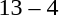<table style="text-align:center">
<tr>
<th width=200></th>
<th width=100></th>
<th width=200></th>
</tr>
<tr>
<td align=right><strong></strong></td>
<td>13 – 4</td>
<td align=left></td>
</tr>
</table>
